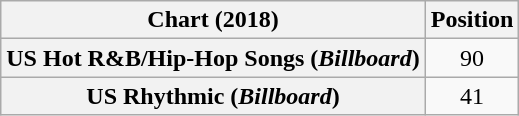<table class="wikitable sortable plainrowheaders" style="text-align:center">
<tr>
<th scope="col">Chart (2018)</th>
<th scope="col">Position</th>
</tr>
<tr>
<th scope="row">US Hot R&B/Hip-Hop Songs (<em>Billboard</em>)</th>
<td>90</td>
</tr>
<tr>
<th scope="row">US Rhythmic (<em>Billboard</em>)</th>
<td>41</td>
</tr>
</table>
